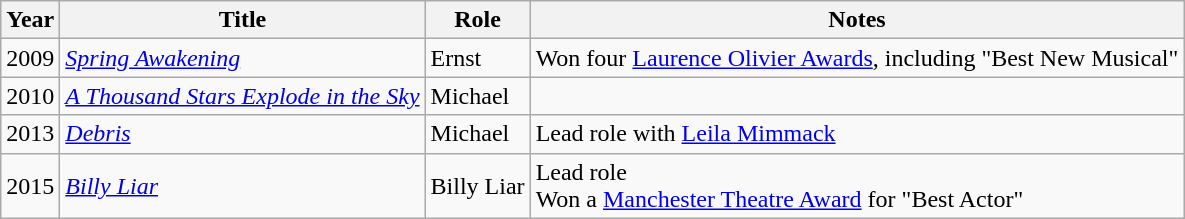<table class="wikitable sortable">
<tr>
<th>Year</th>
<th>Title</th>
<th>Role</th>
<th class="unsortable">Notes</th>
</tr>
<tr>
<td>2009</td>
<td><em><a href='#'>Spring Awakening</a></em></td>
<td>Ernst</td>
<td>Won four <a href='#'>Laurence Olivier Awards</a>, including "Best New Musical"</td>
</tr>
<tr>
<td>2010</td>
<td><em><a href='#'>A Thousand Stars Explode in the Sky</a></em></td>
<td>Michael</td>
<td></td>
</tr>
<tr>
<td>2013</td>
<td><em><a href='#'>Debris</a></em></td>
<td>Michael</td>
<td>Lead role with <a href='#'>Leila Mimmack</a></td>
</tr>
<tr>
<td>2015</td>
<td><a href='#'><em>Billy Liar</em></a></td>
<td>Billy Liar</td>
<td>Lead role<br>Won a <a href='#'>Manchester Theatre Award</a> for "Best Actor"</td>
</tr>
</table>
